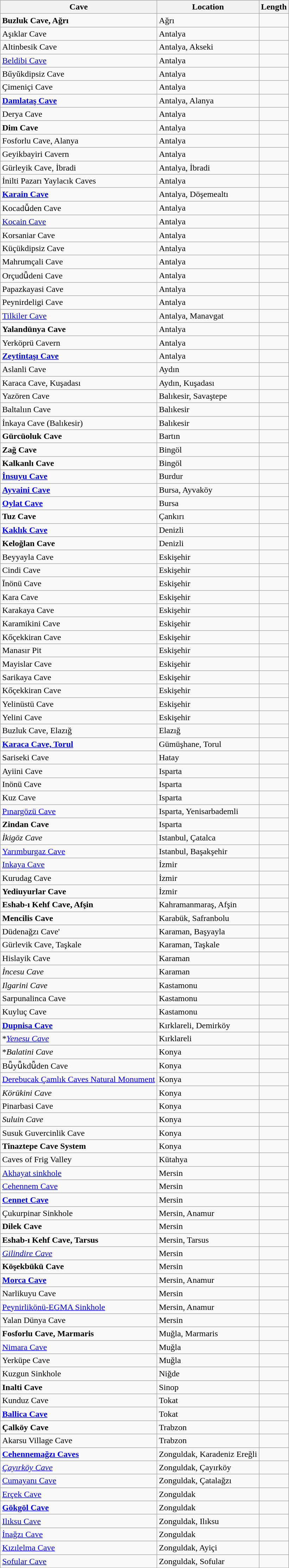<table class="wikitable sortable">
<tr>
<th>Cave</th>
<th>Location</th>
<th>Length</th>
</tr>
<tr>
<td><strong>Buzluk Cave, Ağrı</strong></td>
<td>Ağrı</td>
<td></td>
</tr>
<tr>
<td>Aşıklar Cave</td>
<td>Antalya</td>
<td></td>
</tr>
<tr>
<td>Altinbesik Cave</td>
<td>Antalya, Akseki</td>
<td></td>
</tr>
<tr>
<td><a href='#'>Beldibi Cave</a></td>
<td>Antalya</td>
<td></td>
</tr>
<tr>
<td>Bűyŭkdipsiz Cave</td>
<td>Antalya</td>
<td></td>
</tr>
<tr>
<td>Çimeniçi Cave</td>
<td>Antalya</td>
<td></td>
</tr>
<tr>
<td><strong><a href='#'>Damlataş Cave</a></strong></td>
<td>Antalya, Alanya</td>
<td></td>
</tr>
<tr>
<td>Derya Cave</td>
<td>Antalya</td>
<td></td>
</tr>
<tr>
<td><strong>Dim Cave</strong></td>
<td>Antalya</td>
<td></td>
</tr>
<tr>
<td>Fosforlu Cave, Alanya</td>
<td>Antalya</td>
<td></td>
</tr>
<tr>
<td>Geyikbayiri Cavern</td>
<td>Antalya</td>
<td></td>
</tr>
<tr>
<td>Gürleyik Cave, İbradi</td>
<td>Antalya, İbradi</td>
<td></td>
</tr>
<tr>
<td>İnilti Pazarı Yaylacık Caves</td>
<td>Antalya</td>
<td></td>
</tr>
<tr>
<td><strong><a href='#'>Karain Cave</a></strong></td>
<td>Antalya, Döşemealtı</td>
<td></td>
</tr>
<tr>
<td>Kocadǚden Cave</td>
<td>Antalya</td>
<td></td>
</tr>
<tr>
<td><a href='#'>Kocain Cave</a></td>
<td>Antalya</td>
<td></td>
</tr>
<tr>
<td>Korsaniar Cave</td>
<td>Antalya</td>
<td></td>
</tr>
<tr>
<td>Küçükdipsiz Cave</td>
<td>Antalya</td>
<td></td>
</tr>
<tr>
<td>Mahrumçali Cave</td>
<td>Antalya</td>
<td></td>
</tr>
<tr>
<td>Orçudǚdeni Cave</td>
<td>Antalya</td>
<td></td>
</tr>
<tr>
<td>Papazkayasi Cave</td>
<td>Antalya</td>
<td></td>
</tr>
<tr>
<td>Peynirdeligi Cave</td>
<td>Antalya</td>
<td></td>
</tr>
<tr>
<td><a href='#'>Tilkiler Cave</a></td>
<td>Antalya, Manavgat</td>
<td></td>
</tr>
<tr>
<td><strong>Yalandünya Cave</strong></td>
<td>Antalya</td>
<td></td>
</tr>
<tr>
<td>Yerköprü Cavern</td>
<td>Antalya</td>
<td></td>
</tr>
<tr>
<td><strong><a href='#'>Zeytintaşı Cave</a></strong></td>
<td>Antalya</td>
<td></td>
</tr>
<tr>
<td>Aslanli Cave</td>
<td>Aydın</td>
<td></td>
</tr>
<tr>
<td>Karaca Cave, Kuşadası</td>
<td>Aydın, Kuşadası</td>
<td></td>
</tr>
<tr>
<td>Yazören Cave</td>
<td>Balıkesir, Savaştepe</td>
<td></td>
</tr>
<tr>
<td>Baltalıın Cave</td>
<td>Balıkesir</td>
<td></td>
</tr>
<tr>
<td>İnkaya Cave (Balıkesir)</td>
<td>Balıkesir</td>
<td></td>
</tr>
<tr>
<td><strong>Gürcüoluk Cave</strong></td>
<td>Bartın</td>
<td></td>
</tr>
<tr>
<td><strong>Zağ Cave</strong></td>
<td>Bingöl</td>
<td></td>
</tr>
<tr>
<td><strong>Kalkanlı Cave</strong></td>
<td>Bingöl</td>
<td></td>
</tr>
<tr>
<td><strong><a href='#'>İnsuyu Cave</a></strong></td>
<td>Burdur</td>
<td></td>
</tr>
<tr>
<td><strong><a href='#'>Ayvaini Cave</a></strong></td>
<td>Bursa, Ayvaköy</td>
<td></td>
</tr>
<tr>
<td><strong><a href='#'>Oylat Cave</a></strong></td>
<td>Bursa</td>
<td></td>
</tr>
<tr>
<td><strong>Tuz Cave</strong></td>
<td>Çankırı</td>
<td></td>
</tr>
<tr>
<td><strong><a href='#'>Kaklık Cave</a></strong></td>
<td>Denizli</td>
<td></td>
</tr>
<tr>
<td><strong>Keloğlan Cave</strong></td>
<td>Denizli</td>
<td></td>
</tr>
<tr>
<td>Beyyayla Cave</td>
<td>Eskişehir</td>
<td></td>
</tr>
<tr>
<td>Cindi Cave</td>
<td>Eskişehir</td>
<td></td>
</tr>
<tr>
<td>Īnönü Cave</td>
<td>Eskişehir</td>
<td></td>
</tr>
<tr>
<td>Kara Cave</td>
<td>Eskişehir</td>
<td></td>
</tr>
<tr>
<td>Karakaya Cave</td>
<td>Eskişehir</td>
<td></td>
</tr>
<tr>
<td>Karamikini Cave</td>
<td>Eskişehir</td>
<td></td>
</tr>
<tr>
<td>Kőçekkiran Cave</td>
<td>Eskişehir</td>
<td></td>
</tr>
<tr>
<td>Manasır Pit</td>
<td>Eskişehir</td>
<td></td>
</tr>
<tr>
<td>Mayislar Cave</td>
<td>Eskişehir</td>
<td></td>
</tr>
<tr>
<td>Sarikaya Cave</td>
<td>Eskişehir</td>
<td></td>
</tr>
<tr>
<td>Kőçekkiran Cave</td>
<td>Eskişehir</td>
<td></td>
</tr>
<tr>
<td>Yelinüstü Cave</td>
<td>Eskişehir</td>
<td></td>
</tr>
<tr>
<td>Yelini Cave</td>
<td>Eskişehir</td>
<td></td>
</tr>
<tr>
<td>Buzluk Cave, Elazığ</td>
<td>Elazığ</td>
<td></td>
</tr>
<tr>
<td><strong><a href='#'>Karaca Cave, Torul</a></strong></td>
<td>Gümüşhane, Torul</td>
<td></td>
</tr>
<tr>
<td>Sariseki Cave</td>
<td>Hatay</td>
<td></td>
</tr>
<tr>
<td>Ayiini Cave</td>
<td>Isparta</td>
<td></td>
</tr>
<tr>
<td>Inönü Cave</td>
<td>Isparta</td>
<td></td>
</tr>
<tr>
<td>Kuz Cave</td>
<td>Isparta</td>
<td></td>
</tr>
<tr>
<td><a href='#'>Pınargözü Cave</a></td>
<td>Isparta, Yenisarbademli</td>
<td></td>
</tr>
<tr>
<td><strong>Zindan Cave</strong></td>
<td>Isparta</td>
<td></td>
</tr>
<tr>
<td><em>İkigöz Cave</em></td>
<td>Istanbul, Çatalca</td>
<td></td>
</tr>
<tr>
<td><a href='#'>Yarımburgaz Cave</a></td>
<td>Istanbul, Başakşehir</td>
<td></td>
</tr>
<tr>
<td><a href='#'>Inkaya Cave</a></td>
<td>İzmir</td>
<td></td>
</tr>
<tr>
<td>Kurudag Cave</td>
<td>İzmir</td>
<td></td>
</tr>
<tr>
<td><strong>Yediuyurlar Cave</strong></td>
<td>İzmir</td>
<td></td>
</tr>
<tr>
<td><strong>Eshab-ı Kehf Cave, Afşin</strong></td>
<td>Kahramanmaraş, Afşin</td>
<td></td>
</tr>
<tr>
<td><strong>Mencilis Cave</strong></td>
<td>Karabük, Safranbolu</td>
<td></td>
</tr>
<tr>
<td>Düdenağzı Cave'</td>
<td>Karaman, Başyayla</td>
<td></td>
</tr>
<tr>
<td>Gürlevik Cave, Taşkale</td>
<td>Karaman, Taşkale</td>
<td></td>
</tr>
<tr>
<td>Hislayik Cave</td>
<td>Karaman</td>
<td></td>
</tr>
<tr>
<td><em>İncesu Cave</em></td>
<td>Karaman</td>
<td></td>
</tr>
<tr>
<td><em>Ilgarini Cave</em></td>
<td>Kastamonu</td>
<td></td>
</tr>
<tr>
<td>Sarpunalinca Cave</td>
<td>Kastamonu</td>
<td></td>
</tr>
<tr>
<td>Kuyluç Cave</td>
<td>Kastamonu</td>
<td></td>
</tr>
<tr>
<td><strong><a href='#'>Dupnisa Cave</a></strong></td>
<td>Kırklareli, Demirköy</td>
<td></td>
</tr>
<tr>
<td>*<em><a href='#'>Yenesu Cave</a></em></td>
<td>Kırklareli</td>
<td></td>
</tr>
<tr>
<td>*<em>Balatini Cave</em></td>
<td>Konya</td>
<td></td>
</tr>
<tr>
<td>Bǖyǖkdǖden Cave</td>
<td>Konya</td>
<td></td>
</tr>
<tr>
<td><a href='#'>Derebucak Çamlık Caves Natural Monument</a></td>
<td>Konya</td>
<td></td>
</tr>
<tr>
<td><em>Körükini Cave</em></td>
<td>Konya</td>
<td></td>
</tr>
<tr>
<td>Pinarbasi Cave</td>
<td>Konya</td>
<td></td>
</tr>
<tr>
<td><em>Suluin Cave</em></td>
<td>Konya</td>
<td></td>
</tr>
<tr>
<td>Susuk Guvercinlik Cave</td>
<td>Konya</td>
<td></td>
</tr>
<tr>
<td><strong>Tinaztepe Cave System</strong></td>
<td>Konya</td>
<td></td>
</tr>
<tr>
<td>Caves of Frig Valley</td>
<td>Kütahya</td>
<td></td>
</tr>
<tr>
<td><a href='#'>Akhayat sinkhole</a></td>
<td>Mersin</td>
<td></td>
</tr>
<tr>
<td><a href='#'>Cehennem Cave</a></td>
<td>Mersin</td>
<td></td>
</tr>
<tr>
<td><strong><a href='#'>Cennet Cave</a></strong></td>
<td>Mersin</td>
<td></td>
</tr>
<tr>
<td>Çukurpinar Sinkhole</td>
<td>Mersin, Anamur</td>
<td></td>
</tr>
<tr>
<td><strong>Dilek Cave</strong></td>
<td>Mersin</td>
<td></td>
</tr>
<tr>
<td><strong>Eshab-ı Kehf Cave, Tarsus</strong></td>
<td>Mersin, Tarsus</td>
<td></td>
</tr>
<tr>
<td><em><a href='#'>Gilindire Cave</a></em></td>
<td>Mersin</td>
<td></td>
</tr>
<tr>
<td><strong>Köşekbükü Cave</strong></td>
<td>Mersin</td>
<td></td>
</tr>
<tr>
<td><strong><a href='#'>Morca Cave</a></strong></td>
<td>Mersin, Anamur</td>
<td></td>
</tr>
<tr>
<td>Narlikuyu Cave</td>
<td>Mersin</td>
<td></td>
</tr>
<tr>
<td><a href='#'>Peynirlikönü-EGMA Sinkhole</a></td>
<td>Mersin, Anamur</td>
<td></td>
</tr>
<tr>
<td>Yalan Dünya Cave</td>
<td>Mersin</td>
<td></td>
</tr>
<tr>
<td><strong>Fosforlu Cave, Marmaris</strong></td>
<td>Muğla, Marmaris</td>
<td></td>
</tr>
<tr>
<td><a href='#'>Nimara Cave</a></td>
<td>Muğla</td>
<td></td>
</tr>
<tr>
<td>Yerküpe Cave</td>
<td>Muğla</td>
<td></td>
</tr>
<tr>
<td>Kuzgun Sinkhole</td>
<td>Niğde</td>
<td></td>
</tr>
<tr>
<td><strong>Inalti Cave</strong></td>
<td>Sinop</td>
<td></td>
</tr>
<tr>
<td>Kunduz Cave</td>
<td>Tokat</td>
<td></td>
</tr>
<tr>
<td><strong><a href='#'>Ballica Cave</a></strong></td>
<td>Tokat</td>
<td></td>
</tr>
<tr>
<td><strong>Çalköy Cave</strong></td>
<td>Trabzon</td>
<td></td>
</tr>
<tr>
<td>Akarsu Village Cave</td>
<td>Trabzon</td>
<td></td>
</tr>
<tr>
<td><strong><a href='#'>Cehennemağzı Caves</a></strong></td>
<td>Zonguldak, Karadeniz Ereğli</td>
<td></td>
</tr>
<tr>
<td><em><a href='#'>Çayırköy Cave</a></em></td>
<td>Zonguldak, Çayırköy</td>
<td></td>
</tr>
<tr>
<td><a href='#'>Cumayanı Cave</a></td>
<td>Zonguldak, Çatalağzı</td>
<td></td>
</tr>
<tr>
<td><a href='#'>Erçek Cave</a></td>
<td>Zonguldak</td>
<td></td>
</tr>
<tr>
<td><strong><a href='#'>Gökgöl Cave</a></strong></td>
<td>Zonguldak</td>
<td></td>
</tr>
<tr>
<td><a href='#'>Ilıksu Cave</a></td>
<td>Zonguldak, Ilıksu</td>
<td></td>
</tr>
<tr>
<td><a href='#'>İnağzı Cave</a></td>
<td>Zonguldak</td>
<td></td>
</tr>
<tr>
<td><a href='#'>Kızılelma Cave</a></td>
<td>Zonguldak, Ayiçi</td>
<td></td>
</tr>
<tr>
<td><a href='#'>Sofular Cave</a></td>
<td>Zonguldak, Sofular</td>
<td></td>
</tr>
</table>
